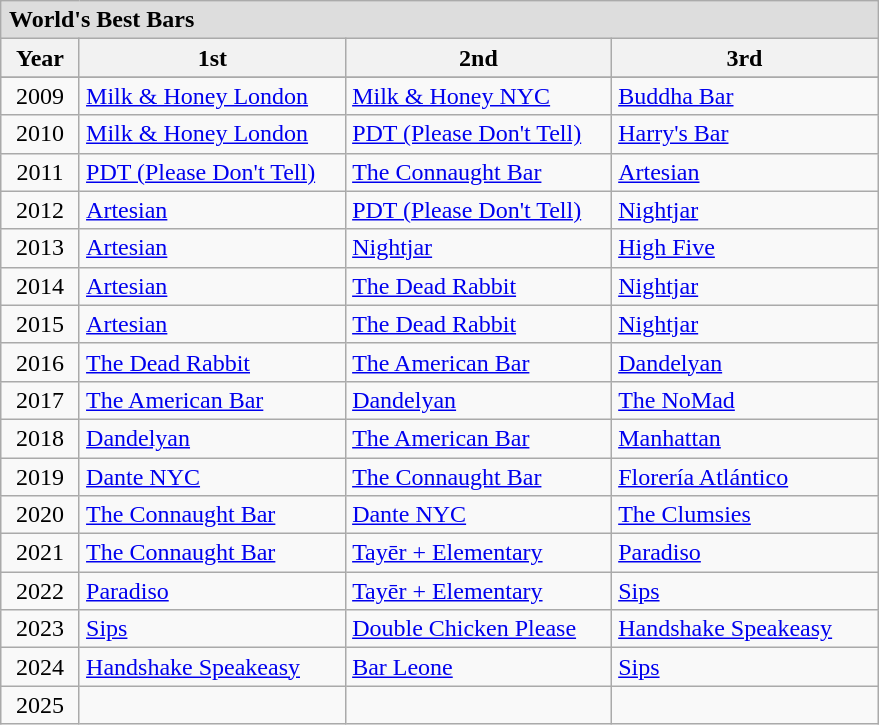<table class="wikitable" style="margin-left:1em;">
<tr>
<td colspan="6" style="background:#dddddd; padding-left:5px;"><strong>World's Best Bars</strong></td>
</tr>
<tr>
<th style="width:45px;">Year</th>
<th style="width:170px;">1st</th>
<th style="width:170px;">2nd</th>
<th style="width:170px;">3rd</th>
</tr>
<tr style="vertical-align:top;">
</tr>
<tr>
<td style="text-align:center;">2009</td>
<td style="padding-left:4px;"> <a href='#'>Milk & Honey London</a></td>
<td style="padding-left:4px;"> <a href='#'>Milk & Honey NYC</a></td>
<td style="padding-left:4px;"> <a href='#'>Buddha Bar</a></td>
</tr>
<tr>
<td style="text-align:center;">2010</td>
<td style="padding-left:4px;"> <a href='#'>Milk & Honey London</a></td>
<td style="padding-left:4px;"> <a href='#'>PDT (Please Don't Tell)</a></td>
<td style="padding-left:4px;"> <a href='#'>Harry's Bar</a></td>
</tr>
<tr>
<td style="text-align:center;">2011</td>
<td style="padding-left:4px;"> <a href='#'>PDT (Please Don't Tell)</a></td>
<td style="padding-left:4px;"> <a href='#'>The Connaught Bar</a></td>
<td style="padding-left:4px;"> <a href='#'>Artesian</a></td>
</tr>
<tr>
<td style="text-align:center;">2012</td>
<td style="padding-left:4px;"> <a href='#'>Artesian</a></td>
<td style="padding-left:4px;"> <a href='#'>PDT (Please Don't Tell)</a></td>
<td style="padding-left:4px;"> <a href='#'>Nightjar</a></td>
</tr>
<tr>
<td style="text-align:center;">2013</td>
<td style="padding-left:4px;"> <a href='#'>Artesian</a></td>
<td style="padding-left:4px;"> <a href='#'>Nightjar</a></td>
<td style="padding-left:4px;"> <a href='#'>High Five</a></td>
</tr>
<tr>
<td style="text-align:center;">2014</td>
<td style="padding-left:4px;"> <a href='#'>Artesian</a></td>
<td style="padding-left:4px;"> <a href='#'>The Dead Rabbit</a></td>
<td style="padding-left:4px;"> <a href='#'>Nightjar</a></td>
</tr>
<tr>
<td style="text-align:center;">2015</td>
<td style="padding-left:4px;"> <a href='#'>Artesian</a></td>
<td style="padding-left:4px;"> <a href='#'>The Dead Rabbit</a></td>
<td style="padding-left:4px;"> <a href='#'>Nightjar</a></td>
</tr>
<tr>
<td style="text-align:center;">2016</td>
<td style="padding-left:4px;"> <a href='#'>The Dead Rabbit</a></td>
<td style="padding-left:4px;"> <a href='#'>The American Bar</a></td>
<td style="padding-left:4px;"> <a href='#'>Dandelyan</a></td>
</tr>
<tr>
<td style="text-align:center;">2017</td>
<td style="padding-left:4px;"> <a href='#'>The American Bar</a></td>
<td style="padding-left:4px;"> <a href='#'>Dandelyan</a></td>
<td style="padding-left:4px;"> <a href='#'>The NoMad</a></td>
</tr>
<tr>
<td style="text-align:center;">2018</td>
<td style="padding-left:4px;"> <a href='#'>Dandelyan</a></td>
<td style="padding-left:4px;"> <a href='#'>The American Bar</a></td>
<td style="padding-left:4px;"> <a href='#'>Manhattan</a></td>
</tr>
<tr>
<td style="text-align:center;">2019</td>
<td style="padding-left:4px;"> <a href='#'>Dante NYC</a></td>
<td style="padding-left:4px;"> <a href='#'>The Connaught Bar</a></td>
<td style="padding-left:4px;"> <a href='#'>Florería Atlántico</a></td>
</tr>
<tr>
<td style="text-align:center;">2020</td>
<td style="padding-left:4px;"> <a href='#'>The Connaught Bar</a></td>
<td style="padding-left:4px;"> <a href='#'>Dante NYC</a></td>
<td style="padding-left:4px;"> <a href='#'>The Clumsies</a></td>
</tr>
<tr>
<td style="text-align:center;">2021</td>
<td style="padding-left:4px;"> <a href='#'>The Connaught Bar</a></td>
<td style="padding-left:4px;"> <a href='#'>Tayēr + Elementary</a></td>
<td style="padding-left:4px;"> <a href='#'>Paradiso</a></td>
</tr>
<tr>
<td style="text-align:center;">2022</td>
<td style="padding-left:4px;"> <a href='#'>Paradiso</a></td>
<td style="padding-left:4px;"> <a href='#'>Tayēr + Elementary</a></td>
<td style="padding-left:4px;"> <a href='#'>Sips</a></td>
</tr>
<tr>
<td style="text-align:center;">2023</td>
<td style="padding-left:4px;"> <a href='#'>Sips</a></td>
<td style="padding-left:4px;"> <a href='#'>Double Chicken Please</a></td>
<td style="padding-left:4px;"> <a href='#'>Handshake Speakeasy</a></td>
</tr>
<tr>
<td style="text-align:center;">2024</td>
<td style="padding-left:4px;"> <a href='#'>Handshake Speakeasy</a></td>
<td style="padding-left:4px;"> <a href='#'>Bar Leone</a></td>
<td style="padding-left:4px;"> <a href='#'>Sips</a></td>
</tr>
<tr>
<td style="text-align:center;">2025</td>
<td style="padding-left:4px;"></td>
<td style="padding-left:4px;"></td>
<td style="padding-left:4px;"></td>
</tr>
</table>
